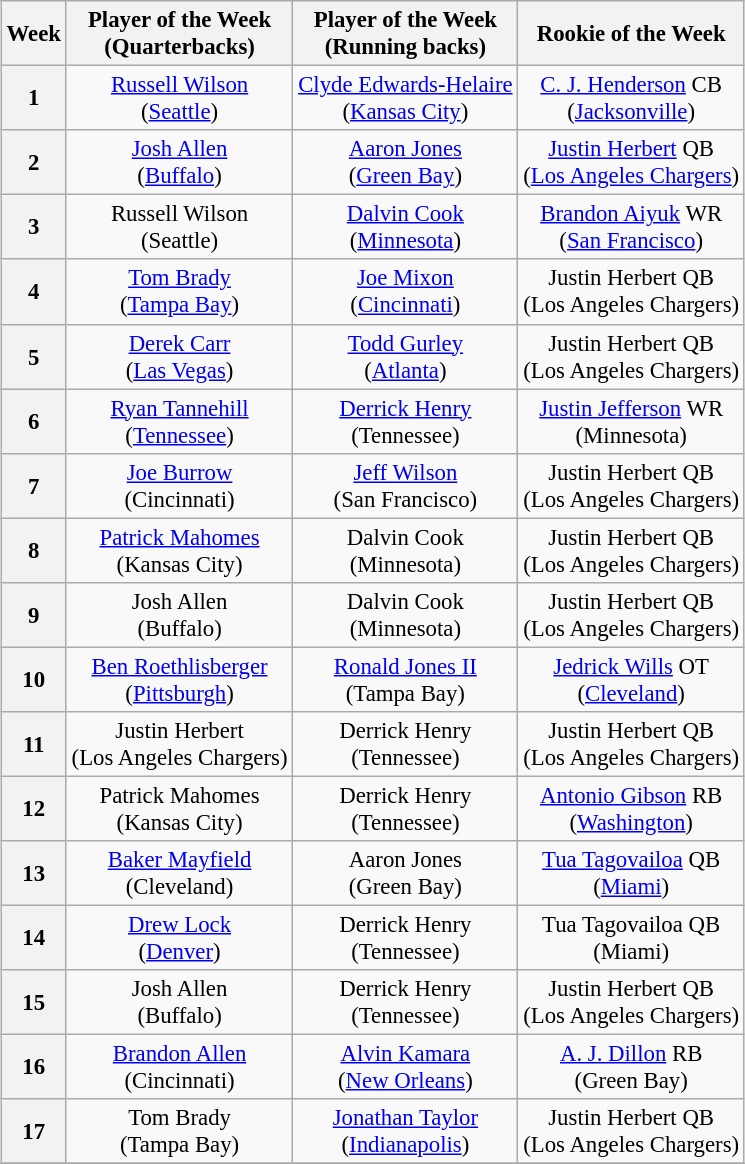<table border=0>
<tr valign="top">
<td><br><table class="wikitable" style="font-size: 95%; text-align: center;">
<tr>
<th>Week</th>
<th>Player of the Week<br>(Quarterbacks)</th>
<th>Player of the Week<br>(Running backs)</th>
<th>Rookie of the Week</th>
</tr>
<tr>
<th>1</th>
<td><a href='#'>Russell Wilson</a><br>(<a href='#'>Seattle</a>)</td>
<td><a href='#'>Clyde Edwards-Helaire</a><br>(<a href='#'>Kansas City</a>)</td>
<td><a href='#'>C. J. Henderson</a> CB<br> (<a href='#'>Jacksonville</a>)</td>
</tr>
<tr>
<th>2</th>
<td><a href='#'>Josh Allen</a><br>(<a href='#'>Buffalo</a>)</td>
<td><a href='#'>Aaron Jones</a><br>(<a href='#'>Green Bay</a>)</td>
<td><a href='#'>Justin Herbert</a> QB<br>(<a href='#'>Los Angeles Chargers</a>)</td>
</tr>
<tr>
<th>3</th>
<td>Russell Wilson<br>(Seattle)</td>
<td><a href='#'>Dalvin Cook</a><br>(<a href='#'>Minnesota</a>)</td>
<td><a href='#'>Brandon Aiyuk</a> WR<br>(<a href='#'>San Francisco</a>)</td>
</tr>
<tr>
<th>4</th>
<td><a href='#'>Tom Brady</a><br>(<a href='#'>Tampa Bay</a>)</td>
<td><a href='#'>Joe Mixon</a><br>(<a href='#'>Cincinnati</a>)</td>
<td>Justin Herbert QB<br>(Los Angeles Chargers)</td>
</tr>
<tr>
<th>5</th>
<td><a href='#'>Derek Carr</a><br>(<a href='#'>Las Vegas</a>)</td>
<td><a href='#'>Todd Gurley</a><br>(<a href='#'>Atlanta</a>)</td>
<td>Justin Herbert QB<br>(Los Angeles Chargers)</td>
</tr>
<tr>
<th>6</th>
<td><a href='#'>Ryan Tannehill</a><br>(<a href='#'>Tennessee</a>)</td>
<td><a href='#'>Derrick Henry</a><br>(Tennessee)</td>
<td><a href='#'>Justin Jefferson</a> WR<br>(Minnesota)</td>
</tr>
<tr>
<th>7</th>
<td><a href='#'>Joe Burrow</a><br>(Cincinnati)</td>
<td><a href='#'>Jeff Wilson</a><br>(San Francisco)</td>
<td>Justin Herbert QB<br>(Los Angeles Chargers)</td>
</tr>
<tr>
<th>8</th>
<td><a href='#'>Patrick Mahomes</a><br>(Kansas City)</td>
<td>Dalvin Cook<br>(Minnesota)</td>
<td>Justin Herbert QB<br>(Los Angeles Chargers)</td>
</tr>
<tr>
<th>9</th>
<td>Josh Allen <br>(Buffalo)</td>
<td>Dalvin Cook <br>(Minnesota)</td>
<td>Justin Herbert QB<br>(Los Angeles Chargers)</td>
</tr>
<tr>
<th>10</th>
<td><a href='#'>Ben Roethlisberger</a><br>(<a href='#'>Pittsburgh</a>)</td>
<td><a href='#'>Ronald Jones II</a><br>(Tampa Bay)</td>
<td><a href='#'>Jedrick Wills</a> OT<br>(<a href='#'>Cleveland</a>)</td>
</tr>
<tr>
<th>11</th>
<td>Justin Herbert<br>(Los Angeles Chargers)</td>
<td>Derrick Henry<br>(Tennessee)</td>
<td>Justin Herbert QB<br>(Los Angeles Chargers)</td>
</tr>
<tr>
<th>12</th>
<td>Patrick Mahomes<br>(Kansas City)</td>
<td>Derrick Henry<br>(Tennessee)</td>
<td><a href='#'>Antonio Gibson</a> RB<br>(<a href='#'>Washington</a>)</td>
</tr>
<tr>
<th>13</th>
<td><a href='#'>Baker Mayfield</a><br>(Cleveland)</td>
<td>Aaron Jones<br>(Green Bay)</td>
<td><a href='#'>Tua Tagovailoa</a> QB<br>(<a href='#'>Miami</a>)</td>
</tr>
<tr>
<th>14</th>
<td><a href='#'>Drew Lock</a><br>(<a href='#'>Denver</a>)</td>
<td>Derrick Henry<br>(Tennessee)</td>
<td>Tua Tagovailoa QB<br>(Miami)</td>
</tr>
<tr>
<th>15</th>
<td>Josh Allen<br>(Buffalo)</td>
<td>Derrick Henry<br>(Tennessee)</td>
<td>Justin Herbert QB<br>(Los Angeles Chargers)</td>
</tr>
<tr>
<th>16</th>
<td><a href='#'>Brandon Allen</a><br>(Cincinnati)</td>
<td><a href='#'>Alvin Kamara</a><br>(<a href='#'>New Orleans</a>)</td>
<td><a href='#'>A. J. Dillon</a> RB<br>(Green Bay)</td>
</tr>
<tr>
<th>17</th>
<td>Tom Brady<br>(Tampa Bay)</td>
<td><a href='#'>Jonathan Taylor</a><br>(<a href='#'>Indianapolis</a>)</td>
<td>Justin Herbert QB<br>(Los Angeles Chargers)</td>
</tr>
<tr>
</tr>
</table>
</td>
</tr>
</table>
